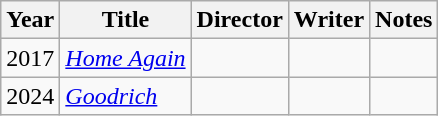<table class="wikitable">
<tr>
<th>Year</th>
<th>Title</th>
<th>Director</th>
<th>Writer</th>
<th>Notes</th>
</tr>
<tr>
<td>2017</td>
<td><em><a href='#'>Home Again</a></em></td>
<td></td>
<td></td>
<td></td>
</tr>
<tr>
<td>2024</td>
<td><em><a href='#'>Goodrich</a></em></td>
<td></td>
<td></td>
<td></td>
</tr>
</table>
